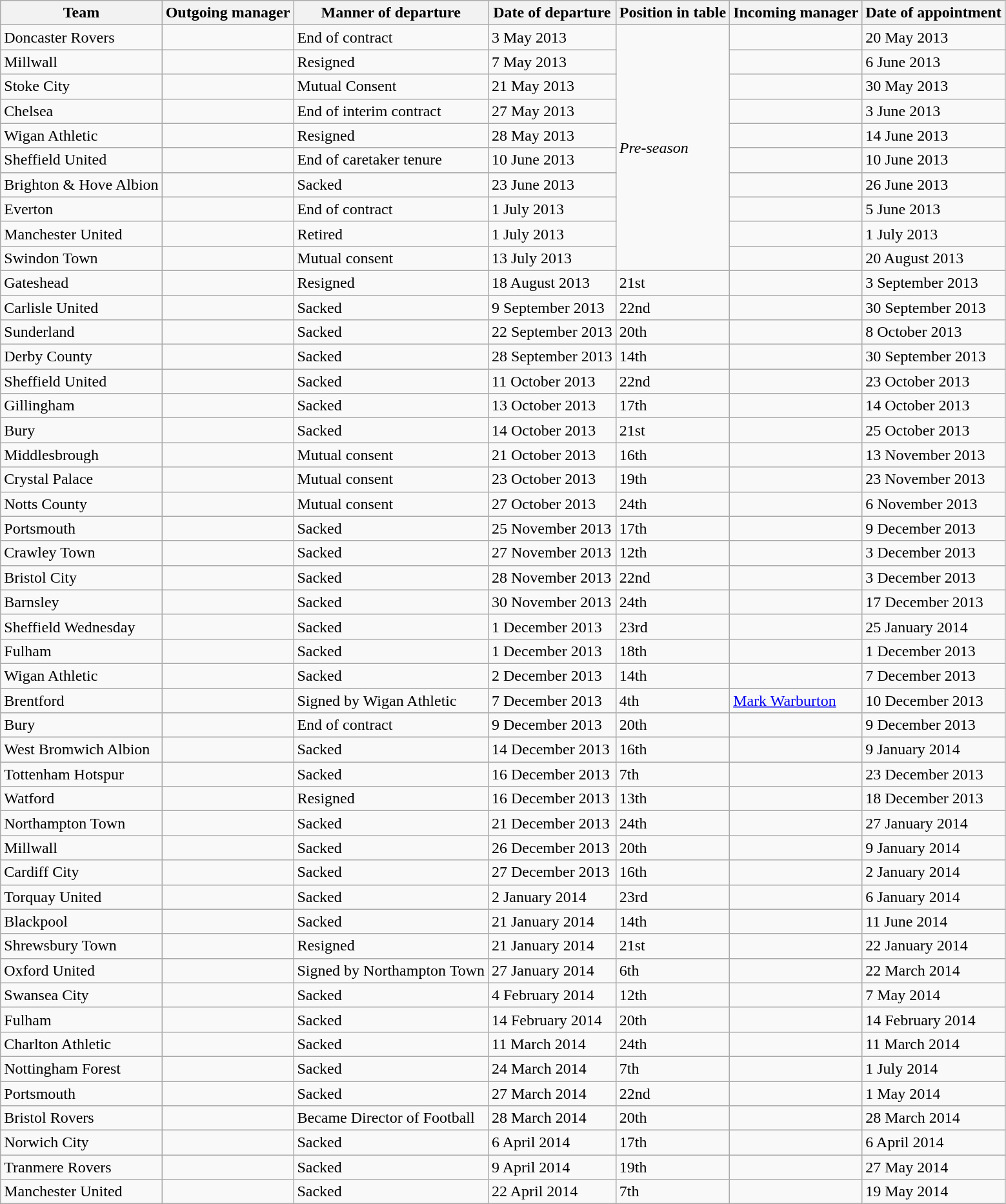<table class="wikitable sortable">
<tr>
<th>Team</th>
<th>Outgoing manager</th>
<th>Manner of departure</th>
<th>Date of departure</th>
<th>Position in table</th>
<th>Incoming manager</th>
<th>Date of appointment</th>
</tr>
<tr>
<td>Doncaster Rovers</td>
<td> </td>
<td>End of contract</td>
<td>3 May 2013</td>
<td rowspan=10><em>Pre-season</em></td>
<td> </td>
<td>20 May 2013</td>
</tr>
<tr>
<td>Millwall</td>
<td> </td>
<td>Resigned</td>
<td>7 May 2013</td>
<td> </td>
<td>6 June 2013</td>
</tr>
<tr>
<td>Stoke City</td>
<td> </td>
<td>Mutual Consent</td>
<td>21 May 2013</td>
<td> </td>
<td>30 May 2013</td>
</tr>
<tr>
<td>Chelsea</td>
<td> </td>
<td>End of interim contract</td>
<td>27 May 2013</td>
<td> </td>
<td>3 June 2013</td>
</tr>
<tr>
<td>Wigan Athletic</td>
<td> </td>
<td>Resigned</td>
<td>28 May 2013</td>
<td> </td>
<td>14 June 2013</td>
</tr>
<tr>
<td>Sheffield United</td>
<td> </td>
<td>End of caretaker tenure</td>
<td>10 June 2013</td>
<td> </td>
<td>10 June 2013</td>
</tr>
<tr>
<td>Brighton & Hove Albion</td>
<td> </td>
<td>Sacked</td>
<td>23 June 2013</td>
<td> </td>
<td>26 June 2013</td>
</tr>
<tr>
<td>Everton</td>
<td> </td>
<td>End of contract</td>
<td>1 July 2013</td>
<td> </td>
<td>5 June 2013</td>
</tr>
<tr>
<td>Manchester United</td>
<td> </td>
<td>Retired</td>
<td>1 July 2013</td>
<td> </td>
<td>1 July 2013</td>
</tr>
<tr>
<td>Swindon Town</td>
<td> </td>
<td>Mutual consent</td>
<td>13 July 2013</td>
<td> </td>
<td>20 August 2013</td>
</tr>
<tr>
<td>Gateshead</td>
<td> </td>
<td>Resigned</td>
<td>18 August 2013</td>
<td>21st</td>
<td> </td>
<td>3 September 2013</td>
</tr>
<tr>
<td>Carlisle United</td>
<td> </td>
<td>Sacked</td>
<td>9 September 2013</td>
<td>22nd</td>
<td> </td>
<td>30 September 2013</td>
</tr>
<tr>
<td>Sunderland</td>
<td> </td>
<td>Sacked</td>
<td>22 September 2013</td>
<td>20th</td>
<td> </td>
<td>8 October 2013</td>
</tr>
<tr>
<td>Derby County</td>
<td> </td>
<td>Sacked</td>
<td>28 September 2013</td>
<td>14th</td>
<td> </td>
<td>30 September 2013</td>
</tr>
<tr>
<td>Sheffield United</td>
<td> </td>
<td>Sacked</td>
<td>11 October 2013</td>
<td>22nd</td>
<td> </td>
<td>23 October 2013</td>
</tr>
<tr>
<td>Gillingham</td>
<td> </td>
<td>Sacked</td>
<td>13 October 2013</td>
<td>17th</td>
<td> </td>
<td>14 October 2013</td>
</tr>
<tr>
<td>Bury</td>
<td> </td>
<td>Sacked</td>
<td>14 October 2013</td>
<td>21st</td>
<td> </td>
<td>25 October 2013</td>
</tr>
<tr>
<td>Middlesbrough</td>
<td> </td>
<td>Mutual consent</td>
<td>21 October 2013</td>
<td>16th</td>
<td> </td>
<td>13 November 2013</td>
</tr>
<tr>
<td>Crystal Palace</td>
<td> </td>
<td>Mutual consent</td>
<td>23 October 2013</td>
<td>19th</td>
<td> </td>
<td>23 November 2013</td>
</tr>
<tr>
<td>Notts County</td>
<td> </td>
<td>Mutual consent</td>
<td>27 October 2013</td>
<td>24th</td>
<td> </td>
<td>6 November 2013</td>
</tr>
<tr>
<td>Portsmouth</td>
<td> </td>
<td>Sacked</td>
<td>25 November 2013</td>
<td>17th</td>
<td> </td>
<td>9 December 2013</td>
</tr>
<tr>
<td>Crawley Town</td>
<td> </td>
<td>Sacked</td>
<td>27 November 2013</td>
<td>12th</td>
<td> </td>
<td>3 December 2013</td>
</tr>
<tr>
<td>Bristol City</td>
<td> </td>
<td>Sacked</td>
<td>28 November 2013</td>
<td>22nd</td>
<td> </td>
<td>3 December 2013</td>
</tr>
<tr>
<td>Barnsley</td>
<td> </td>
<td>Sacked</td>
<td>30 November 2013</td>
<td>24th</td>
<td> </td>
<td>17 December 2013</td>
</tr>
<tr>
<td>Sheffield Wednesday</td>
<td> </td>
<td>Sacked</td>
<td>1 December 2013</td>
<td>23rd</td>
<td> </td>
<td>25 January 2014</td>
</tr>
<tr>
<td>Fulham</td>
<td> </td>
<td>Sacked</td>
<td>1 December 2013</td>
<td>18th</td>
<td> </td>
<td>1 December 2013</td>
</tr>
<tr>
<td>Wigan Athletic</td>
<td> </td>
<td>Sacked</td>
<td>2 December 2013</td>
<td>14th</td>
<td> </td>
<td>7 December 2013</td>
</tr>
<tr>
<td>Brentford</td>
<td> </td>
<td>Signed by Wigan Athletic</td>
<td>7 December 2013</td>
<td>4th</td>
<td> <a href='#'>Mark Warburton</a></td>
<td>10 December 2013</td>
</tr>
<tr>
<td>Bury</td>
<td> </td>
<td>End of contract</td>
<td>9 December 2013</td>
<td>20th</td>
<td> </td>
<td>9 December 2013</td>
</tr>
<tr>
<td>West Bromwich Albion</td>
<td> </td>
<td>Sacked</td>
<td>14 December 2013</td>
<td>16th</td>
<td> </td>
<td>9 January 2014</td>
</tr>
<tr>
<td>Tottenham Hotspur</td>
<td> </td>
<td>Sacked</td>
<td>16 December 2013</td>
<td>7th</td>
<td> </td>
<td>23 December 2013</td>
</tr>
<tr>
<td>Watford</td>
<td> </td>
<td>Resigned</td>
<td>16 December 2013</td>
<td>13th</td>
<td> </td>
<td>18 December 2013</td>
</tr>
<tr>
<td>Northampton Town</td>
<td> </td>
<td>Sacked</td>
<td>21 December 2013</td>
<td>24th</td>
<td> </td>
<td>27 January 2014</td>
</tr>
<tr>
<td>Millwall</td>
<td> </td>
<td>Sacked</td>
<td>26 December 2013</td>
<td>20th</td>
<td> </td>
<td>9 January 2014</td>
</tr>
<tr>
<td>Cardiff City</td>
<td> </td>
<td>Sacked</td>
<td>27 December 2013</td>
<td>16th</td>
<td> </td>
<td>2 January 2014</td>
</tr>
<tr>
<td>Torquay United</td>
<td> </td>
<td>Sacked</td>
<td>2 January 2014</td>
<td>23rd</td>
<td> </td>
<td>6 January 2014</td>
</tr>
<tr>
<td>Blackpool</td>
<td> </td>
<td>Sacked</td>
<td>21 January 2014</td>
<td>14th</td>
<td> </td>
<td>11 June 2014</td>
</tr>
<tr>
<td>Shrewsbury Town</td>
<td> </td>
<td>Resigned</td>
<td>21 January 2014</td>
<td>21st</td>
<td> </td>
<td>22 January 2014</td>
</tr>
<tr>
<td>Oxford United</td>
<td> </td>
<td>Signed by Northampton Town</td>
<td>27 January 2014</td>
<td>6th</td>
<td> </td>
<td>22 March 2014</td>
</tr>
<tr>
<td>Swansea City</td>
<td> </td>
<td>Sacked</td>
<td>4 February 2014</td>
<td>12th</td>
<td> </td>
<td>7 May 2014</td>
</tr>
<tr>
<td>Fulham</td>
<td> </td>
<td>Sacked</td>
<td>14 February 2014</td>
<td>20th</td>
<td> </td>
<td>14 February 2014</td>
</tr>
<tr>
<td>Charlton Athletic</td>
<td> </td>
<td>Sacked</td>
<td>11 March 2014</td>
<td>24th</td>
<td> </td>
<td>11 March 2014</td>
</tr>
<tr>
<td>Nottingham Forest</td>
<td> </td>
<td>Sacked</td>
<td>24 March 2014</td>
<td>7th</td>
<td> </td>
<td>1 July 2014</td>
</tr>
<tr>
<td>Portsmouth</td>
<td> </td>
<td>Sacked</td>
<td>27 March 2014</td>
<td>22nd</td>
<td> </td>
<td>1 May 2014</td>
</tr>
<tr>
<td>Bristol Rovers</td>
<td> </td>
<td>Became Director of Football</td>
<td>28 March 2014</td>
<td>20th</td>
<td> </td>
<td>28 March 2014</td>
</tr>
<tr>
<td>Norwich City</td>
<td> </td>
<td>Sacked</td>
<td>6 April 2014</td>
<td>17th</td>
<td> </td>
<td>6 April 2014</td>
</tr>
<tr>
<td>Tranmere Rovers</td>
<td> </td>
<td>Sacked</td>
<td>9 April 2014</td>
<td>19th</td>
<td> </td>
<td>27 May 2014</td>
</tr>
<tr>
<td>Manchester United</td>
<td> </td>
<td>Sacked</td>
<td>22 April 2014</td>
<td>7th</td>
<td> </td>
<td>19 May 2014</td>
</tr>
</table>
